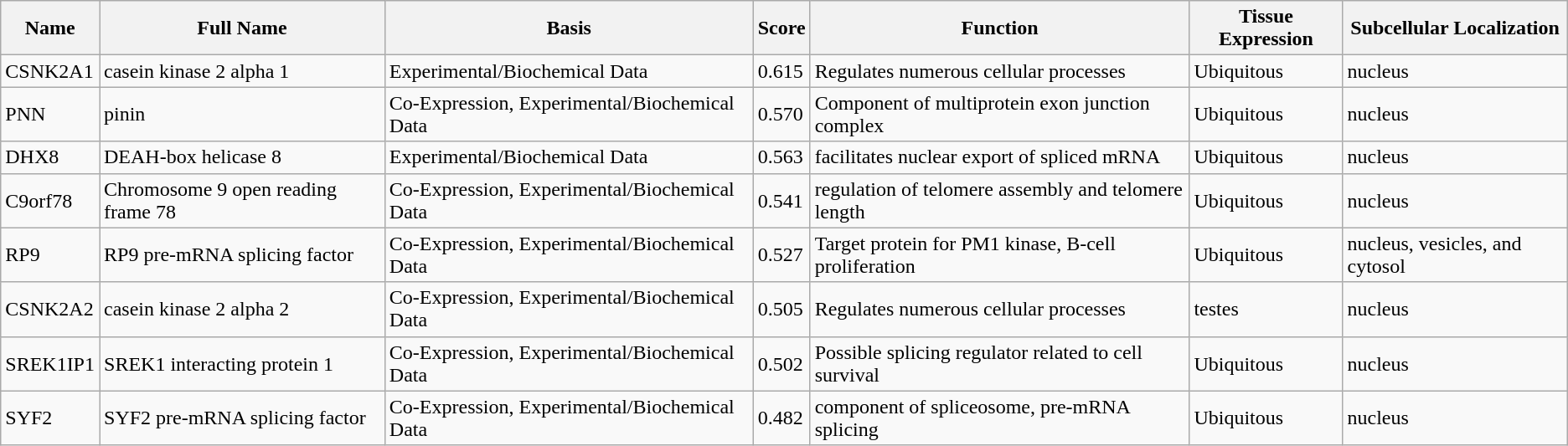<table class="wikitable">
<tr>
<th>Name</th>
<th>Full Name</th>
<th>Basis</th>
<th>Score</th>
<th>Function</th>
<th>Tissue Expression</th>
<th>Subcellular Localization</th>
</tr>
<tr>
<td>CSNK2A1</td>
<td>casein kinase 2 alpha 1</td>
<td>Experimental/Biochemical Data</td>
<td>0.615</td>
<td>Regulates numerous cellular processes</td>
<td>Ubiquitous</td>
<td>nucleus</td>
</tr>
<tr>
<td>PNN</td>
<td>pinin</td>
<td>Co-Expression, Experimental/Biochemical Data</td>
<td>0.570</td>
<td>Component of  multiprotein exon junction complex</td>
<td>Ubiquitous</td>
<td>nucleus</td>
</tr>
<tr>
<td>DHX8</td>
<td>DEAH-box helicase 8</td>
<td>Experimental/Biochemical Data</td>
<td>0.563</td>
<td>facilitates nuclear  export of spliced mRNA</td>
<td>Ubiquitous</td>
<td>nucleus</td>
</tr>
<tr>
<td>C9orf78</td>
<td>Chromosome 9 open reading frame 78</td>
<td>Co-Expression, Experimental/Biochemical Data</td>
<td>0.541</td>
<td>regulation of telomere  assembly and telomere length</td>
<td>Ubiquitous</td>
<td>nucleus</td>
</tr>
<tr>
<td>RP9</td>
<td>RP9 pre-mRNA splicing  factor</td>
<td>Co-Expression, Experimental/Biochemical Data</td>
<td>0.527</td>
<td>Target protein for PM1  kinase, B-cell proliferation</td>
<td>Ubiquitous</td>
<td>nucleus, vesicles, and  cytosol</td>
</tr>
<tr>
<td>CSNK2A2</td>
<td>casein kinase 2 alpha 2</td>
<td>Co-Expression, Experimental/Biochemical Data</td>
<td>0.505</td>
<td>Regulates numerous  cellular processes</td>
<td>testes</td>
<td>nucleus</td>
</tr>
<tr>
<td>SREK1IP1</td>
<td>SREK1 interacting  protein 1</td>
<td>Co-Expression, Experimental/Biochemical Data</td>
<td>0.502</td>
<td>Possible splicing  regulator related to cell survival</td>
<td>Ubiquitous</td>
<td>nucleus</td>
</tr>
<tr>
<td>SYF2</td>
<td>SYF2 pre-mRNA splicing  factor</td>
<td>Co-Expression, Experimental/Biochemical Data</td>
<td>0.482</td>
<td>component of spliceosome,  pre-mRNA splicing</td>
<td>Ubiquitous</td>
<td>nucleus</td>
</tr>
</table>
